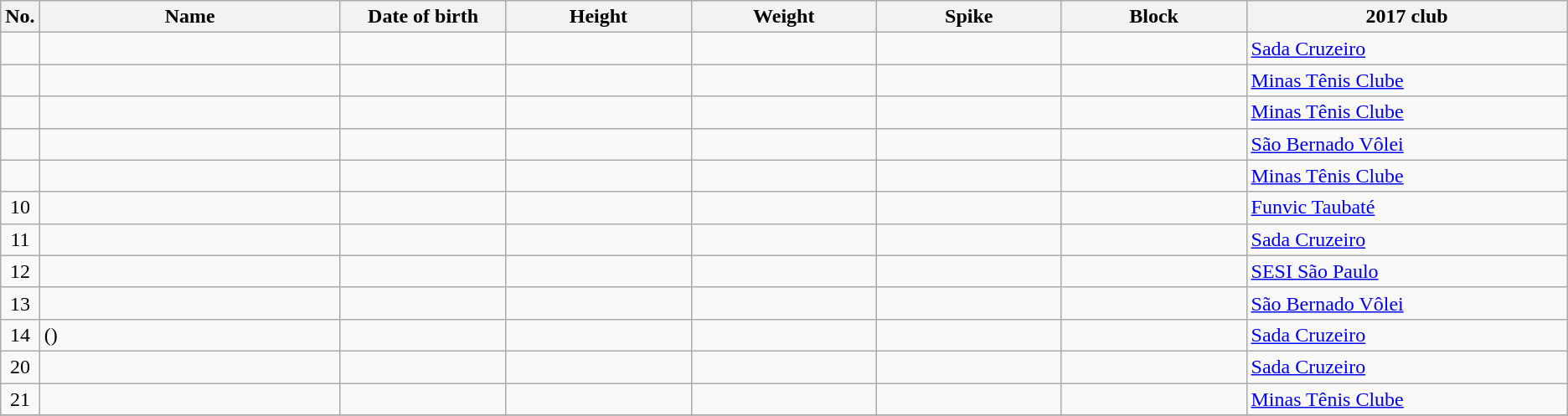<table class="wikitable sortable" style="font-size:100%; text-align:center;">
<tr>
<th>No.</th>
<th style="width:15em">Name</th>
<th style="width:8em">Date of birth</th>
<th style="width:9em">Height</th>
<th style="width:9em">Weight</th>
<th style="width:9em">Spike</th>
<th style="width:9em">Block</th>
<th style="width:16em">2017 club</th>
</tr>
<tr>
<td></td>
<td align=left></td>
<td align=right></td>
<td></td>
<td></td>
<td></td>
<td></td>
<td align=left> <a href='#'>Sada Cruzeiro</a></td>
</tr>
<tr>
<td></td>
<td align=left></td>
<td align=right></td>
<td></td>
<td></td>
<td></td>
<td></td>
<td align=left> <a href='#'>Minas Tênis Clube</a></td>
</tr>
<tr>
<td></td>
<td align=left></td>
<td align=right></td>
<td></td>
<td></td>
<td></td>
<td></td>
<td align=left> <a href='#'>Minas Tênis Clube</a></td>
</tr>
<tr>
<td></td>
<td align=left></td>
<td align=right></td>
<td></td>
<td></td>
<td></td>
<td></td>
<td align=left> <a href='#'>São Bernado Vôlei</a></td>
</tr>
<tr>
<td></td>
<td align=left></td>
<td align=right></td>
<td></td>
<td></td>
<td></td>
<td></td>
<td align=left> <a href='#'>Minas Tênis Clube</a></td>
</tr>
<tr>
<td>10</td>
<td align=left></td>
<td align=right></td>
<td></td>
<td></td>
<td></td>
<td></td>
<td align=left> <a href='#'>Funvic Taubaté</a></td>
</tr>
<tr>
<td>11</td>
<td align=left></td>
<td align=right></td>
<td></td>
<td></td>
<td></td>
<td></td>
<td align=left> <a href='#'>Sada Cruzeiro</a></td>
</tr>
<tr>
<td>12</td>
<td align=left></td>
<td align=right></td>
<td></td>
<td></td>
<td></td>
<td></td>
<td align=left> <a href='#'>SESI São Paulo</a></td>
</tr>
<tr>
<td>13</td>
<td align=left></td>
<td align=right></td>
<td></td>
<td></td>
<td></td>
<td></td>
<td align=left> <a href='#'>São Bernado Vôlei</a></td>
</tr>
<tr>
<td>14</td>
<td align=left> ()</td>
<td align=right></td>
<td></td>
<td></td>
<td></td>
<td></td>
<td align=left> <a href='#'>Sada Cruzeiro</a></td>
</tr>
<tr>
<td>20</td>
<td align=left></td>
<td align=right></td>
<td></td>
<td></td>
<td></td>
<td></td>
<td align=left> <a href='#'>Sada Cruzeiro</a></td>
</tr>
<tr>
<td>21</td>
<td align=left></td>
<td align=right></td>
<td></td>
<td></td>
<td></td>
<td></td>
<td align=left> <a href='#'>Minas Tênis Clube</a></td>
</tr>
<tr>
</tr>
</table>
